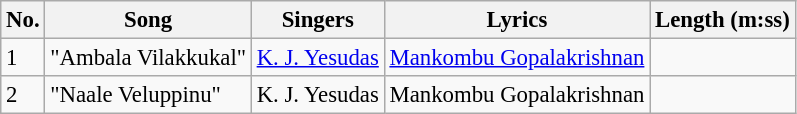<table class="wikitable" style="font-size:95%;">
<tr>
<th>No.</th>
<th>Song</th>
<th>Singers</th>
<th>Lyrics</th>
<th>Length (m:ss)</th>
</tr>
<tr>
<td>1</td>
<td>"Ambala Vilakkukal"</td>
<td><a href='#'>K. J. Yesudas</a></td>
<td><a href='#'>Mankombu Gopalakrishnan</a></td>
<td></td>
</tr>
<tr>
<td>2</td>
<td>"Naale Veluppinu"</td>
<td>K. J. Yesudas</td>
<td>Mankombu Gopalakrishnan</td>
<td></td>
</tr>
</table>
